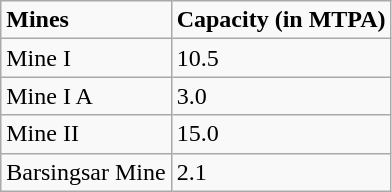<table class="wikitable sortable mw-collapsible">
<tr>
<td><strong>Mines</strong></td>
<td><strong>Capacity (in MTPA)</strong></td>
</tr>
<tr>
<td>Mine I</td>
<td>10.5</td>
</tr>
<tr>
<td>Mine I A</td>
<td>3.0</td>
</tr>
<tr>
<td>Mine II</td>
<td>15.0</td>
</tr>
<tr>
<td>Barsingsar Mine</td>
<td>2.1</td>
</tr>
</table>
